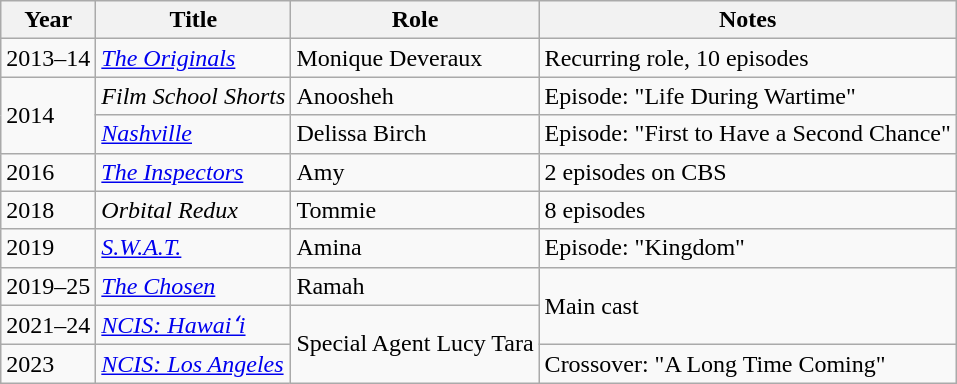<table class="wikitable sortable">
<tr>
<th>Year</th>
<th>Title</th>
<th>Role</th>
<th class="unsortable">Notes</th>
</tr>
<tr>
<td>2013–14</td>
<td><em><a href='#'>The Originals</a></em></td>
<td>Monique Deveraux</td>
<td>Recurring role, 10 episodes</td>
</tr>
<tr>
<td rowspan="2">2014</td>
<td><em>Film School Shorts</em></td>
<td>Anoosheh</td>
<td>Episode: "Life During Wartime"</td>
</tr>
<tr>
<td><em><a href='#'>Nashville</a></em></td>
<td>Delissa Birch</td>
<td>Episode: "First to Have a Second Chance"</td>
</tr>
<tr>
<td>2016</td>
<td><em><a href='#'>The Inspectors</a></em></td>
<td>Amy</td>
<td>2 episodes on CBS</td>
</tr>
<tr>
<td>2018</td>
<td><em>Orbital Redux</em></td>
<td>Tommie</td>
<td>8 episodes</td>
</tr>
<tr>
<td>2019</td>
<td><em><a href='#'>S.W.A.T.</a></em></td>
<td>Amina</td>
<td>Episode: "Kingdom"</td>
</tr>
<tr>
<td>2019–25</td>
<td><em><a href='#'>The Chosen</a></em></td>
<td>Ramah</td>
<td rowspan=2>Main cast</td>
</tr>
<tr>
<td>2021–24</td>
<td><em><a href='#'>NCIS: Hawaiʻi</a></em></td>
<td rowspan="2">Special Agent Lucy Tara</td>
</tr>
<tr>
<td>2023</td>
<td><em><a href='#'>NCIS: Los Angeles</a></em></td>
<td>Crossover: "A Long Time Coming"</td>
</tr>
</table>
